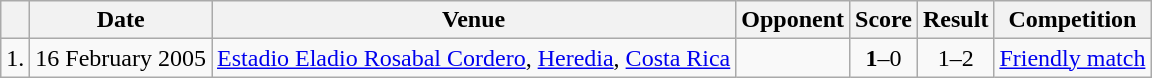<table class="wikitable">
<tr>
<th></th>
<th>Date</th>
<th>Venue</th>
<th>Opponent</th>
<th>Score</th>
<th>Result</th>
<th>Competition</th>
</tr>
<tr>
<td align="center">1.</td>
<td>16 February 2005</td>
<td><a href='#'>Estadio Eladio Rosabal Cordero</a>, <a href='#'>Heredia</a>, <a href='#'>Costa Rica</a></td>
<td></td>
<td align="center"><strong>1</strong>–0</td>
<td align="center">1–2</td>
<td><a href='#'>Friendly match</a></td>
</tr>
</table>
